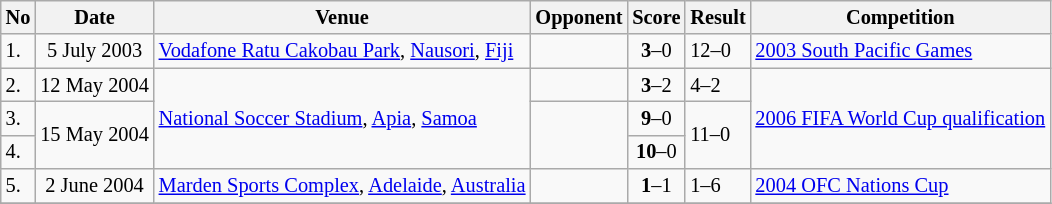<table class="wikitable" style="font-size:85%;">
<tr>
<th>No</th>
<th>Date</th>
<th>Venue</th>
<th>Opponent</th>
<th>Score</th>
<th>Result</th>
<th>Competition</th>
</tr>
<tr>
<td>1.</td>
<td align=center>5 July 2003</td>
<td><a href='#'>Vodafone Ratu Cakobau Park</a>, <a href='#'>Nausori</a>, <a href='#'>Fiji</a></td>
<td></td>
<td align=center><strong>3</strong>–0</td>
<td>12–0</td>
<td><a href='#'>2003 South Pacific Games</a></td>
</tr>
<tr>
<td>2.</td>
<td align=center>12 May 2004</td>
<td rowspan="3"><a href='#'>National Soccer Stadium</a>, <a href='#'>Apia</a>, <a href='#'>Samoa</a></td>
<td></td>
<td align=center><strong>3</strong>–2</td>
<td>4–2</td>
<td rowspan="3"><a href='#'>2006 FIFA World Cup qualification</a></td>
</tr>
<tr>
<td>3.</td>
<td rowspan="2" align=center>15 May 2004</td>
<td rowspan="2"></td>
<td align=center><strong>9</strong>–0</td>
<td rowspan="2">11–0</td>
</tr>
<tr>
<td>4.</td>
<td align=center><strong>10</strong>–0</td>
</tr>
<tr>
<td>5.</td>
<td align=center>2 June 2004</td>
<td><a href='#'>Marden Sports Complex</a>, <a href='#'>Adelaide</a>, <a href='#'>Australia</a></td>
<td></td>
<td align=center><strong>1</strong>–1</td>
<td>1–6</td>
<td><a href='#'>2004 OFC Nations Cup</a></td>
</tr>
<tr>
</tr>
</table>
